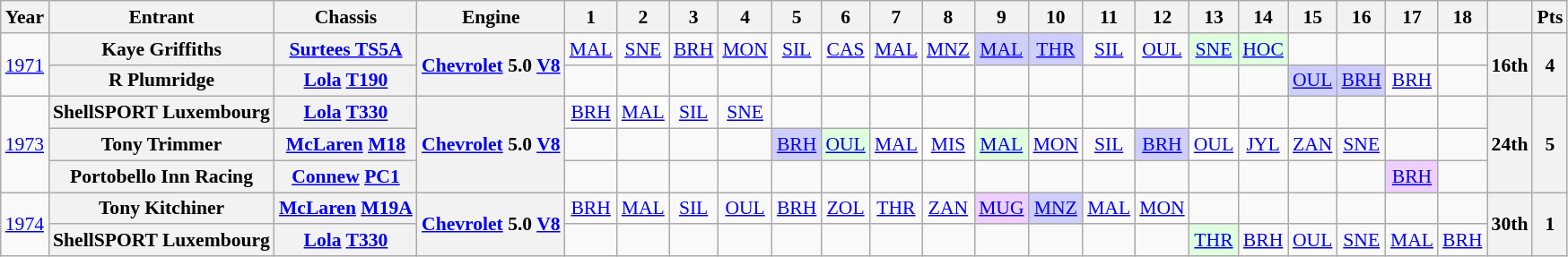<table class="wikitable" style="text-align:center; font-size:90%">
<tr>
<th>Year</th>
<th>Entrant</th>
<th>Chassis</th>
<th>Engine</th>
<th>1</th>
<th>2</th>
<th>3</th>
<th>4</th>
<th>5</th>
<th>6</th>
<th>7</th>
<th>8</th>
<th>9</th>
<th>10</th>
<th>11</th>
<th>12</th>
<th>13</th>
<th>14</th>
<th>15</th>
<th>16</th>
<th>17</th>
<th>18</th>
<th></th>
<th>Pts</th>
</tr>
<tr>
<td rowspan=2><a href='#'>1971</a></td>
<th>Kaye Griffiths</th>
<th><a href='#'>Surtees TS5A</a></th>
<th rowspan=2><a href='#'>Chevrolet</a> 5.0 <a href='#'>V8</a></th>
<td><a href='#'>MAL</a></td>
<td><a href='#'>SNE</a></td>
<td><a href='#'>BRH</a></td>
<td><a href='#'>MON</a></td>
<td><a href='#'>SIL</a></td>
<td><a href='#'>CAS</a></td>
<td><a href='#'>MAL</a></td>
<td><a href='#'>MNZ</a></td>
<td style="background:#cfcfff;"><a href='#'>MAL</a><br></td>
<td style="background:#cfcfff;"><a href='#'>THR</a><br></td>
<td><a href='#'>SIL</a></td>
<td><a href='#'>OUL</a></td>
<td style="background:#dfffdf;"><a href='#'>SNE</a><br></td>
<td style="background:#dfffdf;"><a href='#'>HOC</a><br></td>
<td></td>
<td></td>
<td></td>
<td></td>
<th rowspan=2>16th</th>
<th rowspan=2>4</th>
</tr>
<tr>
<th>R Plumridge</th>
<th><a href='#'>Lola</a> <a href='#'>T190</a></th>
<td></td>
<td></td>
<td></td>
<td></td>
<td></td>
<td></td>
<td></td>
<td></td>
<td></td>
<td></td>
<td></td>
<td></td>
<td></td>
<td></td>
<td style="background:#cfcfff;"><a href='#'>OUL</a><br></td>
<td style="background:#cfcfff;"><a href='#'>BRH</a><br></td>
<td><a href='#'>BRH</a></td>
<td></td>
</tr>
<tr>
<td rowspan=3><a href='#'>1973</a></td>
<th>ShellSPORT Luxembourg</th>
<th><a href='#'>Lola</a> <a href='#'>T330</a></th>
<th rowspan=3><a href='#'>Chevrolet</a> 5.0 <a href='#'>V8</a></th>
<td><a href='#'>BRH</a></td>
<td style="background:#FFFFFF;"><a href='#'>MAL</a><br></td>
<td><a href='#'>SIL</a></td>
<td><a href='#'>SNE</a></td>
<td></td>
<td></td>
<td></td>
<td></td>
<td></td>
<td></td>
<td></td>
<td></td>
<td></td>
<td></td>
<td></td>
<td></td>
<td></td>
<td></td>
<th rowspan=3>24th</th>
<th rowspan=3>5</th>
</tr>
<tr>
<th>Tony Trimmer</th>
<th><a href='#'>McLaren</a> <a href='#'>M18</a></th>
<td></td>
<td></td>
<td></td>
<td></td>
<td style="background:#cfcfff;"><a href='#'>BRH</a><br></td>
<td style="background:#dfffdf;"><a href='#'>OUL</a><br></td>
<td><a href='#'>MAL</a></td>
<td style="background:#ffffff;"><a href='#'>MIS</a><br></td>
<td style="background:#dfffdf;"><a href='#'>MAL</a><br></td>
<td><a href='#'>MON</a></td>
<td><a href='#'>SIL</a></td>
<td style="background:#cfcfff;"><a href='#'>BRH</a><br></td>
<td style="background:#ffffff;"><a href='#'>OUL</a><br></td>
<td><a href='#'>JYL</a></td>
<td><a href='#'>ZAN</a></td>
<td><a href='#'>SNE</a></td>
<td></td>
<td></td>
</tr>
<tr>
<th>Portobello Inn Racing</th>
<th><a href='#'>Connew</a> <a href='#'>PC1</a></th>
<td></td>
<td></td>
<td></td>
<td></td>
<td></td>
<td></td>
<td></td>
<td></td>
<td></td>
<td></td>
<td></td>
<td></td>
<td></td>
<td></td>
<td></td>
<td></td>
<td style="background:#efcfff;"><a href='#'>BRH</a><br></td>
<td></td>
</tr>
<tr>
<td rowspan=2><a href='#'>1974</a></td>
<th>Tony Kitchiner</th>
<th><a href='#'>McLaren</a> <a href='#'>M19A</a></th>
<th rowspan=2><a href='#'>Chevrolet</a> 5.0 <a href='#'>V8</a></th>
<td><a href='#'>BRH</a></td>
<td><a href='#'>MAL</a></td>
<td><a href='#'>SIL</a></td>
<td><a href='#'>OUL</a></td>
<td><a href='#'>BRH</a></td>
<td><a href='#'>ZOL</a></td>
<td><a href='#'>THR</a></td>
<td><a href='#'>ZAN</a></td>
<td style="background:#efcfff;"><a href='#'>MUG</a><br></td>
<td style="background:#cfcfff;"><a href='#'>MNZ</a><br></td>
<td><a href='#'>MAL</a></td>
<td><a href='#'>MON</a></td>
<td></td>
<td></td>
<td></td>
<td></td>
<td></td>
<td></td>
<th rowspan=2>30th</th>
<th rowspan=2>1</th>
</tr>
<tr>
<th>ShellSPORT Luxembourg</th>
<th><a href='#'>Lola</a> <a href='#'>T330</a></th>
<td></td>
<td></td>
<td></td>
<td></td>
<td></td>
<td></td>
<td></td>
<td></td>
<td></td>
<td></td>
<td></td>
<td></td>
<td style="background:#dfffdf;"><a href='#'>THR</a><br></td>
<td><a href='#'>BRH</a></td>
<td><a href='#'>OUL</a></td>
<td><a href='#'>SNE</a></td>
<td><a href='#'>MAL</a></td>
<td><a href='#'>BRH</a></td>
</tr>
</table>
